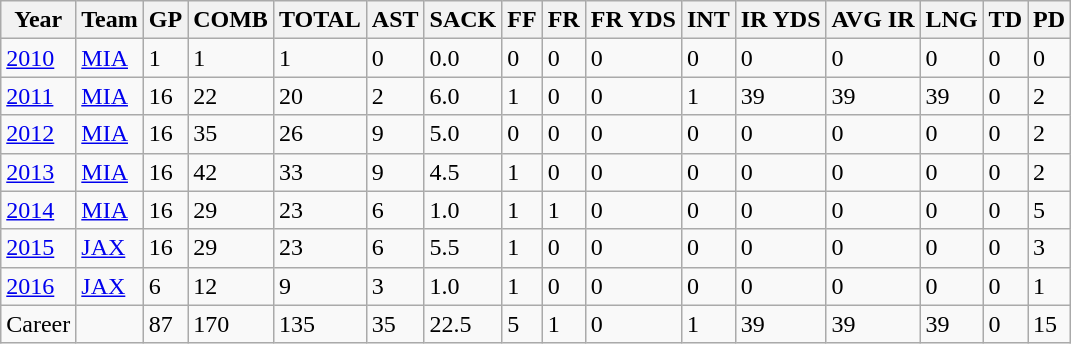<table class="wikitable">
<tr>
<th>Year</th>
<th>Team</th>
<th>GP</th>
<th>COMB</th>
<th>TOTAL</th>
<th>AST</th>
<th>SACK</th>
<th>FF</th>
<th>FR</th>
<th>FR YDS</th>
<th>INT</th>
<th>IR YDS</th>
<th>AVG IR</th>
<th>LNG</th>
<th>TD</th>
<th>PD</th>
</tr>
<tr>
<td><a href='#'>2010</a></td>
<td><a href='#'>MIA</a></td>
<td>1</td>
<td>1</td>
<td>1</td>
<td>0</td>
<td>0.0</td>
<td>0</td>
<td>0</td>
<td>0</td>
<td>0</td>
<td>0</td>
<td>0</td>
<td>0</td>
<td>0</td>
<td>0</td>
</tr>
<tr>
<td><a href='#'>2011</a></td>
<td><a href='#'>MIA</a></td>
<td>16</td>
<td>22</td>
<td>20</td>
<td>2</td>
<td>6.0</td>
<td>1</td>
<td>0</td>
<td>0</td>
<td>1</td>
<td>39</td>
<td>39</td>
<td>39</td>
<td>0</td>
<td>2</td>
</tr>
<tr>
<td><a href='#'>2012</a></td>
<td><a href='#'>MIA</a></td>
<td>16</td>
<td>35</td>
<td>26</td>
<td>9</td>
<td>5.0</td>
<td>0</td>
<td>0</td>
<td>0</td>
<td>0</td>
<td>0</td>
<td>0</td>
<td>0</td>
<td>0</td>
<td>2</td>
</tr>
<tr>
<td><a href='#'>2013</a></td>
<td><a href='#'>MIA</a></td>
<td>16</td>
<td>42</td>
<td>33</td>
<td>9</td>
<td>4.5</td>
<td>1</td>
<td>0</td>
<td>0</td>
<td>0</td>
<td>0</td>
<td>0</td>
<td>0</td>
<td>0</td>
<td>2</td>
</tr>
<tr>
<td><a href='#'>2014</a></td>
<td><a href='#'>MIA</a></td>
<td>16</td>
<td>29</td>
<td>23</td>
<td>6</td>
<td>1.0</td>
<td>1</td>
<td>1</td>
<td>0</td>
<td>0</td>
<td>0</td>
<td>0</td>
<td>0</td>
<td>0</td>
<td>5</td>
</tr>
<tr>
<td><a href='#'>2015</a></td>
<td><a href='#'>JAX</a></td>
<td>16</td>
<td>29</td>
<td>23</td>
<td>6</td>
<td>5.5</td>
<td>1</td>
<td>0</td>
<td>0</td>
<td>0</td>
<td>0</td>
<td>0</td>
<td>0</td>
<td>0</td>
<td>3</td>
</tr>
<tr>
<td><a href='#'>2016</a></td>
<td><a href='#'>JAX</a></td>
<td>6</td>
<td>12</td>
<td>9</td>
<td>3</td>
<td>1.0</td>
<td>1</td>
<td>0</td>
<td>0</td>
<td>0</td>
<td>0</td>
<td>0</td>
<td>0</td>
<td>0</td>
<td>1</td>
</tr>
<tr>
<td>Career</td>
<td></td>
<td>87</td>
<td>170</td>
<td>135</td>
<td>35</td>
<td>22.5</td>
<td>5</td>
<td>1</td>
<td>0</td>
<td>1</td>
<td>39</td>
<td>39</td>
<td>39</td>
<td>0</td>
<td>15</td>
</tr>
</table>
